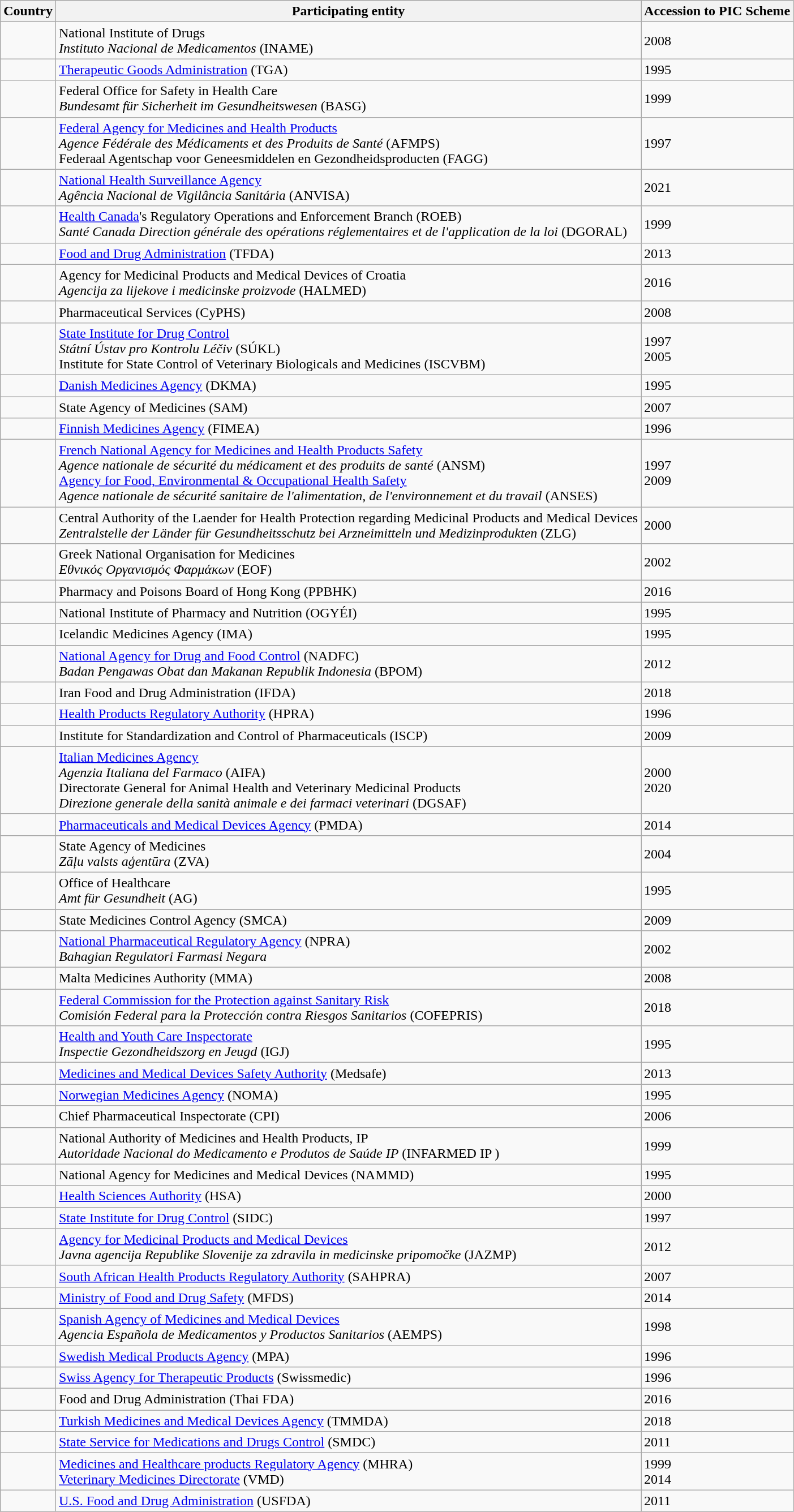<table class="wikitable">
<tr>
<th>Country</th>
<th>Participating entity</th>
<th>Accession to PIC Scheme</th>
</tr>
<tr>
<td></td>
<td>National Institute of Drugs<br><em>Instituto Nacional de Medicamentos</em> (INAME)</td>
<td>2008</td>
</tr>
<tr>
<td></td>
<td><a href='#'>Therapeutic Goods Administration</a> (TGA)</td>
<td>1995</td>
</tr>
<tr>
<td></td>
<td>Federal Office for Safety in Health Care<br><em>Bundesamt für Sicherheit im Gesundheitswesen</em> (BASG)</td>
<td>1999</td>
</tr>
<tr>
<td></td>
<td><a href='#'>Federal Agency for Medicines and Health Products</a><br><em>Agence Fédérale des Médicaments et des Produits de Santé</em> (AFMPS)<br>Federaal Agentschap voor Geneesmiddelen en Gezondheidsproducten (FAGG)</td>
<td>1997</td>
</tr>
<tr>
<td></td>
<td><a href='#'>National Health Surveillance Agency</a><br><em>Agência Nacional de Vigilância Sanitária</em> (ANVISA)</td>
<td>2021</td>
</tr>
<tr>
<td></td>
<td><a href='#'>Health Canada</a>'s Regulatory Operations and Enforcement Branch (ROEB)<br><em>Santé Canada Direction générale des opérations réglementaires et de l'application de la loi</em> (DGORAL)</td>
<td>1999</td>
</tr>
<tr>
<td></td>
<td><a href='#'>Food and Drug Administration</a> (TFDA)</td>
<td>2013</td>
</tr>
<tr>
<td></td>
<td>Agency for Medicinal Products and Medical Devices of Croatia<br><em>Agencija za lijekove i medicinske proizvode</em> (HALMED)</td>
<td>2016</td>
</tr>
<tr>
<td></td>
<td>Pharmaceutical Services (CyPHS)</td>
<td>2008</td>
</tr>
<tr>
<td></td>
<td><a href='#'>State Institute for Drug Control</a><br><em>Státní Ústav pro Kontrolu Léčiv</em> (SÚKL)<br>Institute for State Control of Veterinary Biologicals and Medicines (ISCVBM)</td>
<td>1997<br>2005</td>
</tr>
<tr>
<td></td>
<td><a href='#'>Danish Medicines Agency</a> (DKMA)</td>
<td>1995</td>
</tr>
<tr>
<td></td>
<td>State Agency of Medicines (SAM)</td>
<td>2007</td>
</tr>
<tr>
<td></td>
<td><a href='#'>Finnish Medicines Agency</a> (FIMEA)</td>
<td>1996</td>
</tr>
<tr>
<td></td>
<td><a href='#'>French National Agency for Medicines and Health Products Safety</a><br><em>Agence nationale de sécurité du médicament et des produits de santé</em> (ANSM)<br><a href='#'>Agency for Food, Environmental & Occupational Health Safety</a><br><em>Agence nationale de sécurité sanitaire de l'alimentation, de l'environnement et du travail</em> (ANSES)</td>
<td>1997<br>2009</td>
</tr>
<tr>
<td></td>
<td>Central Authority of the Laender for Health Protection regarding Medicinal Products and Medical Devices<br><em>Zentralstelle der Länder für Gesundheitsschutz bei Arzneimitteln und Medizinprodukten</em> (ZLG)</td>
<td>2000</td>
</tr>
<tr>
<td></td>
<td>Greek National Organisation for Medicines<br><em>Εθνικός Οργανισμός Φαρμάκων</em> (EOF)</td>
<td>2002</td>
</tr>
<tr>
<td></td>
<td>Pharmacy and Poisons Board of Hong Kong (PPBHK)</td>
<td>2016</td>
</tr>
<tr>
<td></td>
<td>National Institute of Pharmacy and Nutrition (OGYÉI)</td>
<td>1995</td>
</tr>
<tr>
<td></td>
<td>Icelandic Medicines Agency (IMA)</td>
<td>1995</td>
</tr>
<tr>
<td></td>
<td><a href='#'>National Agency for Drug and Food Control</a> (NADFC)<br><em>Badan Pengawas Obat dan Makanan Republik Indonesia</em> (BPOM)</td>
<td>2012</td>
</tr>
<tr>
<td></td>
<td>Iran Food and Drug Administration (IFDA)</td>
<td>2018</td>
</tr>
<tr>
<td></td>
<td><a href='#'>Health Products Regulatory Authority</a> (HPRA)</td>
<td>1996</td>
</tr>
<tr>
<td></td>
<td>Institute for Standardization and Control of Pharmaceuticals (ISCP)</td>
<td>2009</td>
</tr>
<tr>
<td></td>
<td><a href='#'>Italian Medicines Agency</a><br><em>Agenzia Italiana del Farmaco</em> (AIFA)<br>Directorate General for Animal Health and Veterinary Medicinal Products<br><em>Direzione generale della sanità animale e dei farmaci veterinari</em> (DGSAF)</td>
<td>2000<br>2020</td>
</tr>
<tr>
<td></td>
<td><a href='#'>Pharmaceuticals and Medical Devices Agency</a> (PMDA)</td>
<td>2014</td>
</tr>
<tr>
<td></td>
<td>State Agency of Medicines<br><em>Zāļu valsts aģentūra</em> (ZVA)</td>
<td>2004</td>
</tr>
<tr>
<td></td>
<td>Office of Healthcare<br><em>Amt für Gesundheit</em> (AG)</td>
<td>1995</td>
</tr>
<tr>
<td></td>
<td>State Medicines Control Agency (SMCA)</td>
<td>2009</td>
</tr>
<tr>
<td></td>
<td><a href='#'>National Pharmaceutical Regulatory Agency</a> (NPRA)<br><em>Bahagian Regulatori Farmasi Negara</em></td>
<td>2002</td>
</tr>
<tr>
<td></td>
<td>Malta Medicines Authority (MMA)</td>
<td>2008</td>
</tr>
<tr>
<td></td>
<td><a href='#'>Federal Commission for the Protection against Sanitary Risk</a><br><em>Comisión Federal para la Protección contra Riesgos Sanitarios</em> (COFEPRIS)</td>
<td>2018</td>
</tr>
<tr>
<td></td>
<td><a href='#'>Health and Youth Care Inspectorate</a><br><em>Inspectie Gezondheidszorg en Jeugd</em> (IGJ)</td>
<td>1995</td>
</tr>
<tr>
<td></td>
<td><a href='#'>Medicines and Medical Devices Safety Authority</a> (Medsafe)</td>
<td>2013</td>
</tr>
<tr>
<td></td>
<td><a href='#'>Norwegian Medicines Agency</a> (NOMA)</td>
<td>1995</td>
</tr>
<tr>
<td></td>
<td>Chief Pharmaceutical Inspectorate (CPI)</td>
<td>2006</td>
</tr>
<tr>
<td></td>
<td>National Authority of Medicines and Health Products, IP<br><em>Autoridade Nacional do Medicamento e Produtos de Saúde IP</em> (INFARMED IP )</td>
<td>1999</td>
</tr>
<tr>
<td></td>
<td>National Agency for Medicines and Medical Devices (NAMMD)</td>
<td>1995</td>
</tr>
<tr>
<td></td>
<td><a href='#'>Health Sciences Authority</a> (HSA)</td>
<td>2000</td>
</tr>
<tr>
<td></td>
<td><a href='#'>State Institute for Drug Control</a> (SIDC)</td>
<td>1997</td>
</tr>
<tr>
<td></td>
<td><a href='#'>Agency for Medicinal Products and Medical Devices</a><br><em>Javna agencija Republike Slovenije za zdravila in medicinske pripomočke</em> (JAZMP)</td>
<td>2012</td>
</tr>
<tr>
<td></td>
<td><a href='#'>South African Health Products Regulatory Authority</a> (SAHPRA)</td>
<td>2007</td>
</tr>
<tr>
<td></td>
<td><a href='#'>Ministry of Food and Drug Safety</a> (MFDS)</td>
<td>2014</td>
</tr>
<tr>
<td></td>
<td><a href='#'>Spanish Agency of Medicines and Medical Devices</a><br><em>Agencia Española de Medicamentos y Productos Sanitarios</em> (AEMPS)</td>
<td>1998</td>
</tr>
<tr>
<td></td>
<td><a href='#'>Swedish Medical Products Agency</a> (MPA)</td>
<td>1996</td>
</tr>
<tr>
<td></td>
<td><a href='#'>Swiss Agency for Therapeutic Products</a> (Swissmedic)</td>
<td>1996</td>
</tr>
<tr>
<td></td>
<td>Food and Drug Administration (Thai FDA)</td>
<td>2016</td>
</tr>
<tr>
<td></td>
<td><a href='#'>Turkish Medicines and Medical Devices Agency</a> (TMMDA)</td>
<td>2018</td>
</tr>
<tr>
<td></td>
<td><a href='#'>State Service for Medications and Drugs Control</a> (SMDC)</td>
<td>2011</td>
</tr>
<tr>
<td></td>
<td><a href='#'>Medicines and Healthcare products Regulatory Agency</a> (MHRA)<br> <a href='#'>Veterinary Medicines Directorate</a> (VMD)</td>
<td>1999<br>2014</td>
</tr>
<tr>
<td></td>
<td><a href='#'>U.S. Food and Drug Administration</a> (USFDA)</td>
<td>2011</td>
</tr>
</table>
